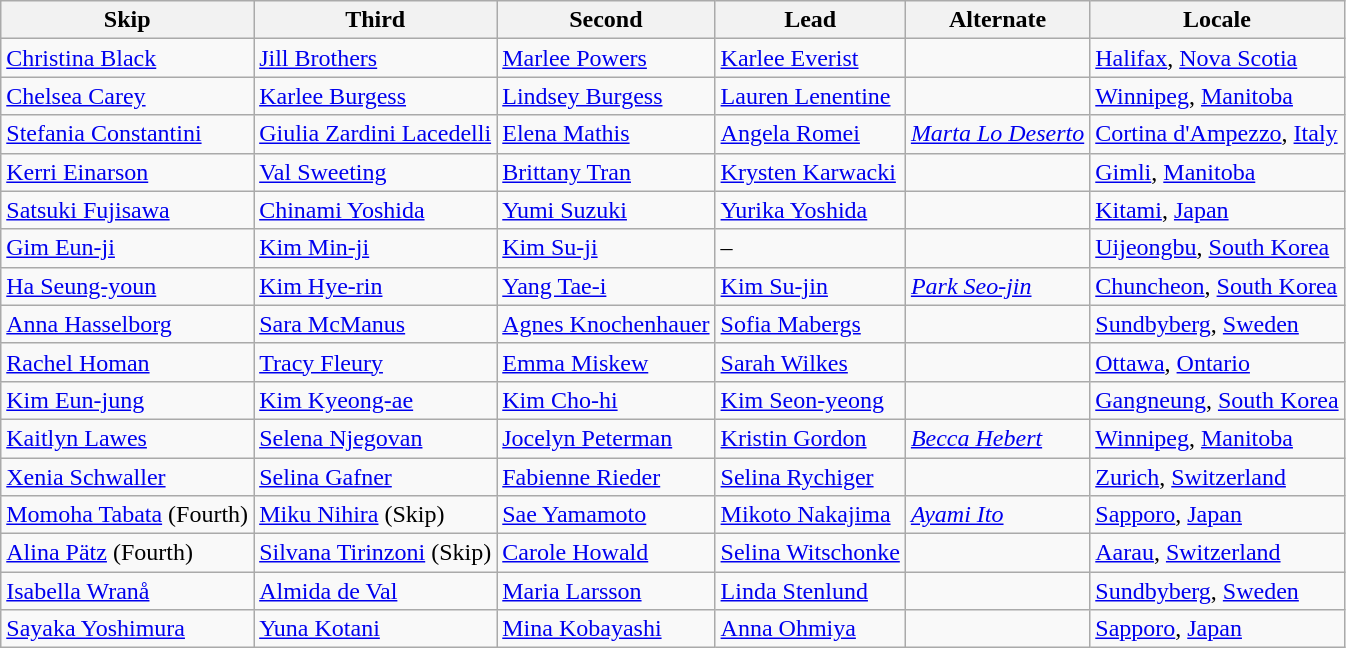<table class=wikitable>
<tr>
<th scope="col">Skip</th>
<th scope="col">Third</th>
<th scope="col">Second</th>
<th scope="col">Lead</th>
<th scope="col">Alternate</th>
<th scope="col">Locale</th>
</tr>
<tr>
<td><a href='#'>Christina Black</a></td>
<td><a href='#'>Jill Brothers</a></td>
<td><a href='#'>Marlee Powers</a></td>
<td><a href='#'>Karlee Everist</a></td>
<td></td>
<td> <a href='#'>Halifax</a>, <a href='#'>Nova Scotia</a></td>
</tr>
<tr>
<td><a href='#'>Chelsea Carey</a></td>
<td><a href='#'>Karlee Burgess</a></td>
<td><a href='#'>Lindsey Burgess</a></td>
<td><a href='#'>Lauren Lenentine</a></td>
<td></td>
<td> <a href='#'>Winnipeg</a>, <a href='#'>Manitoba</a></td>
</tr>
<tr>
<td><a href='#'>Stefania Constantini</a></td>
<td><a href='#'>Giulia Zardini Lacedelli</a></td>
<td><a href='#'>Elena Mathis</a></td>
<td><a href='#'>Angela Romei</a></td>
<td><em><a href='#'>Marta Lo Deserto</a></em></td>
<td> <a href='#'>Cortina d'Ampezzo</a>, <a href='#'>Italy</a></td>
</tr>
<tr>
<td><a href='#'>Kerri Einarson</a></td>
<td><a href='#'>Val Sweeting</a></td>
<td><a href='#'>Brittany Tran</a></td>
<td><a href='#'>Krysten Karwacki</a></td>
<td></td>
<td> <a href='#'>Gimli</a>, <a href='#'>Manitoba</a></td>
</tr>
<tr>
<td><a href='#'>Satsuki Fujisawa</a></td>
<td><a href='#'>Chinami Yoshida</a></td>
<td><a href='#'>Yumi Suzuki</a></td>
<td><a href='#'>Yurika Yoshida</a></td>
<td></td>
<td> <a href='#'>Kitami</a>, <a href='#'>Japan</a></td>
</tr>
<tr>
<td><a href='#'>Gim Eun-ji</a></td>
<td><a href='#'>Kim Min-ji</a></td>
<td><a href='#'>Kim Su-ji</a></td>
<td>–</td>
<td></td>
<td> <a href='#'>Uijeongbu</a>, <a href='#'>South Korea</a></td>
</tr>
<tr>
<td><a href='#'>Ha Seung-youn</a></td>
<td><a href='#'>Kim Hye-rin</a></td>
<td><a href='#'>Yang Tae-i</a></td>
<td><a href='#'>Kim Su-jin</a></td>
<td><em><a href='#'>Park Seo-jin</a></em></td>
<td> <a href='#'>Chuncheon</a>, <a href='#'>South Korea</a></td>
</tr>
<tr>
<td><a href='#'>Anna Hasselborg</a></td>
<td><a href='#'>Sara McManus</a></td>
<td><a href='#'>Agnes Knochenhauer</a></td>
<td><a href='#'>Sofia Mabergs</a></td>
<td></td>
<td> <a href='#'>Sundbyberg</a>, <a href='#'>Sweden</a></td>
</tr>
<tr>
<td><a href='#'>Rachel Homan</a></td>
<td><a href='#'>Tracy Fleury</a></td>
<td><a href='#'>Emma Miskew</a></td>
<td><a href='#'>Sarah Wilkes</a></td>
<td></td>
<td> <a href='#'>Ottawa</a>, <a href='#'>Ontario</a></td>
</tr>
<tr>
<td><a href='#'>Kim Eun-jung</a></td>
<td><a href='#'>Kim Kyeong-ae</a></td>
<td><a href='#'>Kim Cho-hi</a></td>
<td><a href='#'>Kim Seon-yeong</a></td>
<td></td>
<td> <a href='#'>Gangneung</a>, <a href='#'>South Korea</a></td>
</tr>
<tr>
<td><a href='#'>Kaitlyn Lawes</a></td>
<td><a href='#'>Selena Njegovan</a></td>
<td><a href='#'>Jocelyn Peterman</a></td>
<td><a href='#'>Kristin Gordon</a></td>
<td><em><a href='#'>Becca Hebert</a></em></td>
<td> <a href='#'>Winnipeg</a>, <a href='#'>Manitoba</a></td>
</tr>
<tr>
<td><a href='#'>Xenia Schwaller</a></td>
<td><a href='#'>Selina Gafner</a></td>
<td><a href='#'>Fabienne Rieder</a></td>
<td><a href='#'>Selina Rychiger</a></td>
<td></td>
<td> <a href='#'>Zurich</a>, <a href='#'>Switzerland</a></td>
</tr>
<tr>
<td><a href='#'>Momoha Tabata</a> (Fourth)</td>
<td><a href='#'>Miku Nihira</a> (Skip)</td>
<td><a href='#'>Sae Yamamoto</a></td>
<td><a href='#'>Mikoto Nakajima</a></td>
<td><em><a href='#'>Ayami Ito</a></em></td>
<td> <a href='#'>Sapporo</a>, <a href='#'>Japan</a></td>
</tr>
<tr>
<td><a href='#'>Alina Pätz</a> (Fourth)</td>
<td><a href='#'>Silvana Tirinzoni</a> (Skip)</td>
<td><a href='#'>Carole Howald</a></td>
<td><a href='#'>Selina Witschonke</a></td>
<td></td>
<td> <a href='#'>Aarau</a>, <a href='#'>Switzerland</a></td>
</tr>
<tr>
<td><a href='#'>Isabella Wranå</a></td>
<td><a href='#'>Almida de Val</a></td>
<td><a href='#'>Maria Larsson</a></td>
<td><a href='#'>Linda Stenlund</a></td>
<td></td>
<td> <a href='#'>Sundbyberg</a>, <a href='#'>Sweden</a></td>
</tr>
<tr>
<td><a href='#'>Sayaka Yoshimura</a></td>
<td><a href='#'>Yuna Kotani</a></td>
<td><a href='#'>Mina Kobayashi</a></td>
<td><a href='#'>Anna Ohmiya</a></td>
<td></td>
<td> <a href='#'>Sapporo</a>, <a href='#'>Japan</a></td>
</tr>
</table>
